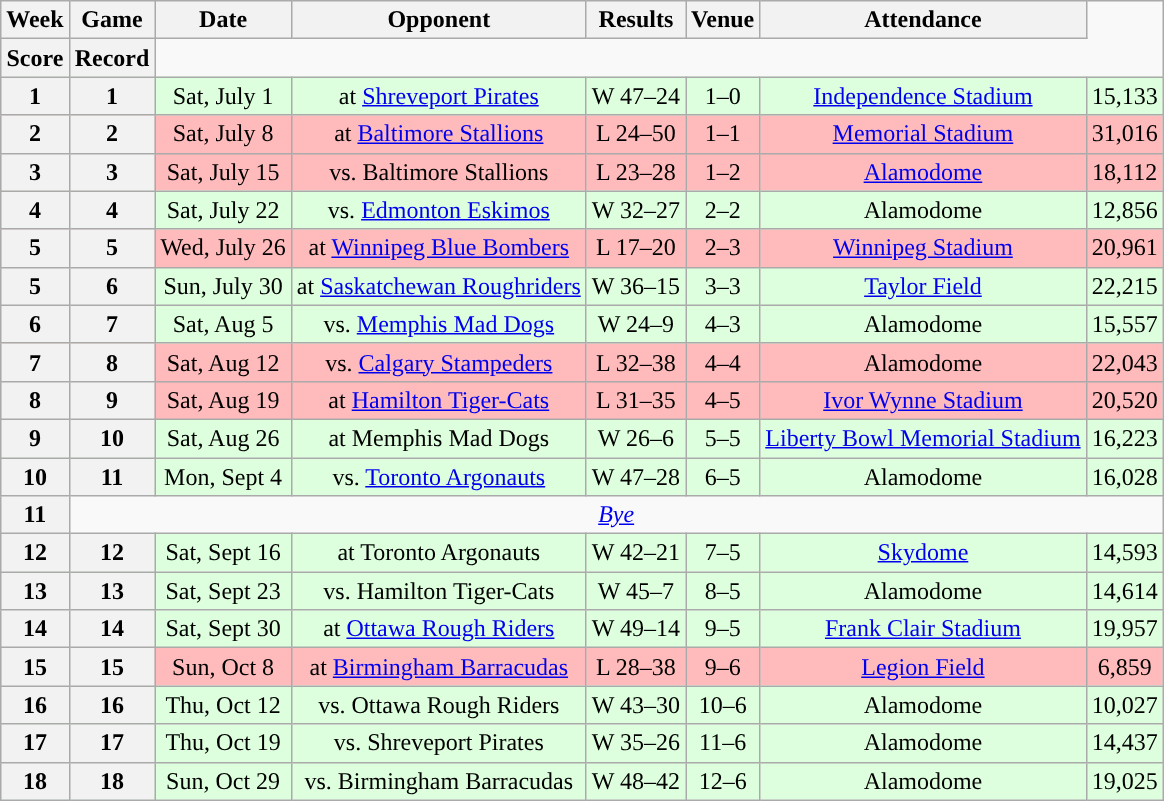<table class="wikitable" style="text-align:center">
<tr>
<th>Week</th>
<th>Game</th>
<th>Date</th>
<th>Opponent</th>
<th>Results</th>
<th>Venue</th>
<th>Attendance</th>
</tr>
<tr>
<th>Score</th>
<th>Record</th>
</tr>
<tr style="background:#ddffdd">
<th>1</th>
<th>1</th>
<td>Sat, July 1</td>
<td>at <a href='#'>Shreveport Pirates</a></td>
<td>W 47–24</td>
<td>1–0</td>
<td><a href='#'>Independence Stadium</a></td>
<td>15,133</td>
</tr>
<tr style="background:#ffbbbb">
<th>2</th>
<th>2</th>
<td>Sat, July 8</td>
<td>at <a href='#'>Baltimore Stallions</a></td>
<td>L 24–50</td>
<td>1–1</td>
<td><a href='#'>Memorial Stadium</a></td>
<td>31,016</td>
</tr>
<tr style="background:#ffbbbb">
<th>3</th>
<th>3</th>
<td>Sat, July 15</td>
<td>vs. Baltimore Stallions</td>
<td>L 23–28</td>
<td>1–2</td>
<td><a href='#'>Alamodome</a></td>
<td>18,112</td>
</tr>
<tr style="background:#ddffdd">
<th>4</th>
<th>4</th>
<td>Sat, July 22</td>
<td>vs. <a href='#'>Edmonton Eskimos</a></td>
<td>W 32–27</td>
<td>2–2</td>
<td>Alamodome</td>
<td>12,856</td>
</tr>
<tr style="background:#ffbbbb">
<th>5</th>
<th>5</th>
<td>Wed, July 26</td>
<td>at <a href='#'>Winnipeg Blue Bombers</a></td>
<td>L 17–20</td>
<td>2–3</td>
<td><a href='#'>Winnipeg Stadium</a></td>
<td>20,961</td>
</tr>
<tr style="background:#ddffdd">
<th>5</th>
<th>6</th>
<td>Sun, July 30</td>
<td>at <a href='#'>Saskatchewan Roughriders</a></td>
<td>W 36–15</td>
<td>3–3</td>
<td><a href='#'>Taylor Field</a></td>
<td>22,215</td>
</tr>
<tr style="background:#ddffdd">
<th>6</th>
<th>7</th>
<td>Sat, Aug 5</td>
<td>vs. <a href='#'>Memphis Mad Dogs</a></td>
<td>W 24–9</td>
<td>4–3</td>
<td>Alamodome</td>
<td>15,557</td>
</tr>
<tr style="background:#ffbbbb">
<th>7</th>
<th>8</th>
<td>Sat, Aug 12</td>
<td>vs. <a href='#'>Calgary Stampeders</a></td>
<td>L 32–38</td>
<td>4–4</td>
<td>Alamodome</td>
<td>22,043</td>
</tr>
<tr style="background:#ffbbbb">
<th>8</th>
<th>9</th>
<td>Sat, Aug 19</td>
<td>at <a href='#'>Hamilton Tiger-Cats</a></td>
<td>L 31–35</td>
<td>4–5</td>
<td><a href='#'>Ivor Wynne Stadium</a></td>
<td>20,520</td>
</tr>
<tr style="background:#ddffdd">
<th>9</th>
<th>10</th>
<td>Sat, Aug 26</td>
<td>at Memphis Mad Dogs</td>
<td>W 26–6</td>
<td>5–5</td>
<td><a href='#'>Liberty Bowl Memorial Stadium</a></td>
<td>16,223</td>
</tr>
<tr style="background:#ddffdd">
<th>10</th>
<th>11</th>
<td>Mon, Sept 4</td>
<td>vs. <a href='#'>Toronto Argonauts</a></td>
<td>W 47–28</td>
<td>6–5</td>
<td>Alamodome</td>
<td>16,028</td>
</tr>
<tr>
<th>11</th>
<td colspan=7><em><a href='#'>Bye</a></em></td>
</tr>
<tr style="background:#ddffdd">
<th>12</th>
<th>12</th>
<td>Sat, Sept 16</td>
<td>at Toronto Argonauts</td>
<td>W 42–21</td>
<td>7–5</td>
<td><a href='#'>Skydome</a></td>
<td>14,593</td>
</tr>
<tr style="background:#ddffdd">
<th>13</th>
<th>13</th>
<td>Sat, Sept 23</td>
<td>vs. Hamilton Tiger-Cats</td>
<td>W 45–7</td>
<td>8–5</td>
<td>Alamodome</td>
<td>14,614</td>
</tr>
<tr style="background:#ddffdd">
<th>14</th>
<th>14</th>
<td>Sat, Sept 30</td>
<td>at <a href='#'>Ottawa Rough Riders</a></td>
<td>W 49–14</td>
<td>9–5</td>
<td><a href='#'>Frank Clair Stadium</a></td>
<td>19,957</td>
</tr>
<tr style="background:#ffbbbb">
<th>15</th>
<th>15</th>
<td>Sun, Oct 8</td>
<td>at <a href='#'>Birmingham Barracudas</a></td>
<td>L 28–38</td>
<td>9–6</td>
<td><a href='#'>Legion Field</a></td>
<td>6,859</td>
</tr>
<tr style="background:#ddffdd">
<th>16</th>
<th>16</th>
<td>Thu, Oct 12</td>
<td>vs. Ottawa Rough Riders</td>
<td>W 43–30</td>
<td>10–6</td>
<td>Alamodome</td>
<td>10,027</td>
</tr>
<tr style="background:#ddffdd">
<th>17</th>
<th>17</th>
<td>Thu, Oct 19</td>
<td>vs. Shreveport Pirates</td>
<td>W 35–26</td>
<td>11–6</td>
<td>Alamodome</td>
<td>14,437</td>
</tr>
<tr style="background:#ddffdd">
<th>18</th>
<th>18</th>
<td>Sun, Oct 29</td>
<td>vs. Birmingham Barracudas</td>
<td>W 48–42</td>
<td>12–6</td>
<td>Alamodome</td>
<td>19,025</td>
</tr>
</table>
